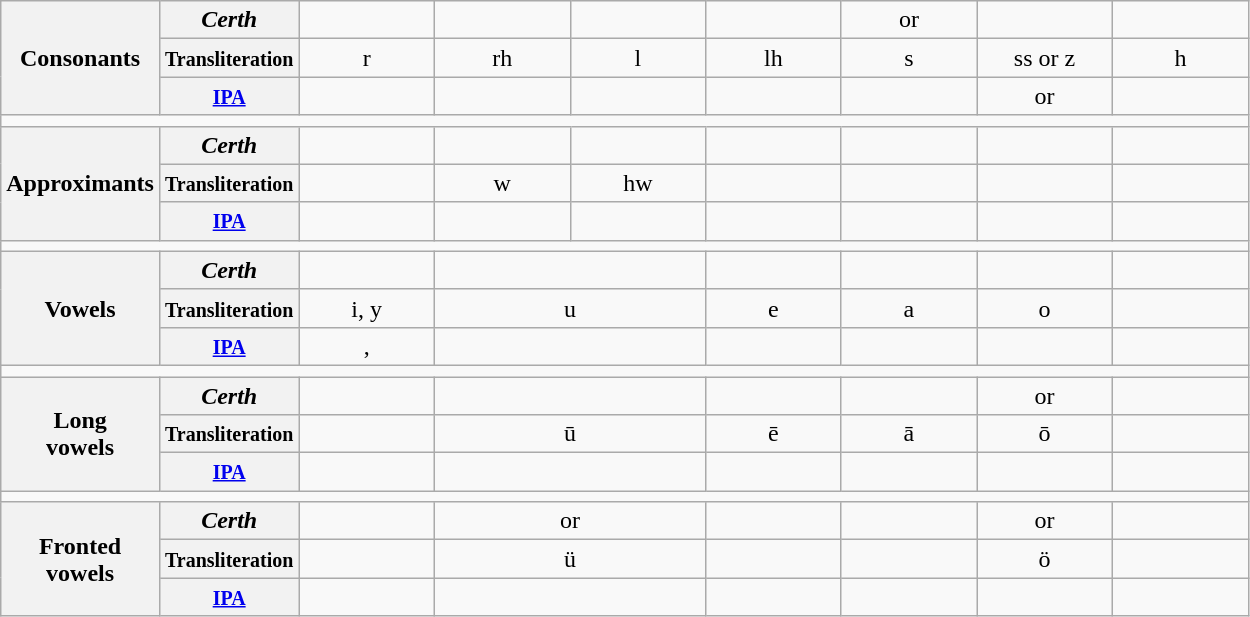<table class="wikitable" style="white-space: nowrap;">
<tr align="center">
<th rowspan="3">Consonants</th>
<th><em>Certh</em></th>
<td></td>
<td></td>
<td></td>
<td></td>
<td> <span>or</span> </td>
<td></td>
<td></td>
</tr>
<tr align="center">
<th><small>Transliteration</small></th>
<td>r</td>
<td>rh</td>
<td>l</td>
<td>lh</td>
<td>s</td>
<td>ss <span>or</span> z</td>
<td>h</td>
</tr>
<tr align="center">
<th><small><a href='#'>IPA</a></small></th>
<td></td>
<td></td>
<td></td>
<td></td>
<td></td>
<td> <span>or</span> </td>
<td></td>
</tr>
<tr align="center">
<td colspan="2" style="border-right:none;"></td>
<td style="padding-left: 2.825em; padding-right: 2.825em; border-right:none; border-left:none;"></td>
<td style="padding-left: 2.825em; padding-right: 2.825em; border-right:none; border-left:none;"></td>
<td style="padding-left: 2.825em; padding-right: 2.825em; border-right:none; border-left:none;"></td>
<td style="padding-left: 2.825em; padding-right: 2.825em; border-right:none; border-left:none;"></td>
<td style="padding-left: 2.825em; padding-right: 2.825em; border-right:none; border-left:none;"></td>
<td style="padding-left: 2.825em; padding-right: 2.825em; border-right:none; border-left:none;"></td>
<td style="padding-left: 2.825em; padding-right: 2.825em; border-left:none;"></td>
</tr>
<tr align="center">
<th rowspan="3">Approximants</th>
<th><em>Certh</em></th>
<td></td>
<td></td>
<td></td>
<td></td>
<td></td>
<td></td>
<td></td>
</tr>
<tr align="center">
<th><small>Transliteration</small></th>
<td></td>
<td>w</td>
<td>hw</td>
<td></td>
<td></td>
<td></td>
<td></td>
</tr>
<tr align="center">
<th><small><a href='#'>IPA</a></small></th>
<td></td>
<td></td>
<td></td>
<td></td>
<td></td>
<td></td>
<td></td>
</tr>
<tr align="center">
<td colspan="9"></td>
</tr>
<tr align="center">
<th rowspan="3">Vowels</th>
<th><em>Certh</em></th>
<td></td>
<td colspan="2"></td>
<td></td>
<td></td>
<td></td>
<td></td>
</tr>
<tr align="center">
<th><small>Transliteration</small></th>
<td>i, y</td>
<td colspan="2">u</td>
<td>e</td>
<td>a</td>
<td>o</td>
<td></td>
</tr>
<tr align="center">
<th><small><a href='#'>IPA</a></small></th>
<td>, </td>
<td colspan="2"></td>
<td></td>
<td></td>
<td></td>
<td></td>
</tr>
<tr align="center">
<td colspan="9"></td>
</tr>
<tr align="center">
<th rowspan="3">Long<br>vowels</th>
<th><em>Certh</em></th>
<td></td>
<td colspan="2"></td>
<td></td>
<td></td>
<td> <span>or</span> </td>
<td></td>
</tr>
<tr align="center">
<th><small>Transliteration</small></th>
<td></td>
<td colspan="2">ū</td>
<td>ē</td>
<td>ā</td>
<td>ō</td>
<td></td>
</tr>
<tr align="center">
<th><small><a href='#'>IPA</a></small></th>
<td></td>
<td colspan="2"></td>
<td></td>
<td></td>
<td></td>
<td></td>
</tr>
<tr align="center">
<td colspan="9"></td>
</tr>
<tr align="center">
<th rowspan="3">Fronted<br>vowels</th>
<th><em>Certh</em></th>
<td></td>
<td colspan="2"> <span>or</span> </td>
<td></td>
<td></td>
<td> <span>or</span> </td>
<td></td>
</tr>
<tr align="center">
<th><small>Transliteration</small></th>
<td></td>
<td colspan="2">ü</td>
<td></td>
<td></td>
<td>ö</td>
<td></td>
</tr>
<tr align="center">
<th><small><a href='#'>IPA</a></small></th>
<td></td>
<td colspan="2"></td>
<td></td>
<td></td>
<td></td>
<td></td>
</tr>
</table>
